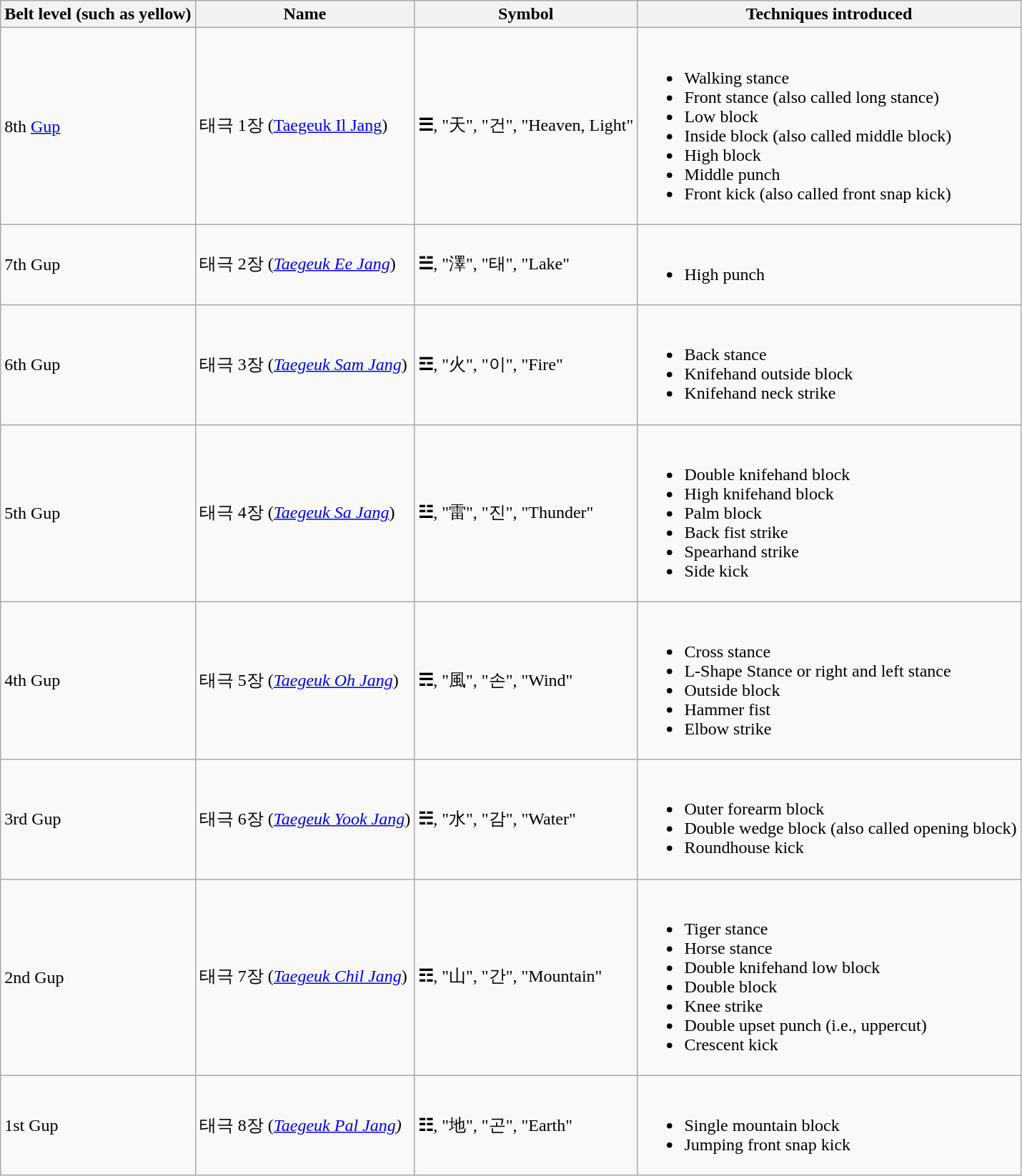<table class="wikitable">
<tr>
<th>Belt level (such as yellow)</th>
<th>Name</th>
<th>Symbol</th>
<th>Techniques introduced</th>
</tr>
<tr>
<td>8th <a href='#'>Gup</a></td>
<td>태극 1장 (<a href='#'>Taegeuk Il Jang</a>)</td>
<td><strong>☰</strong>, "天", "건", "Heaven, Light"</td>
<td><br><ul><li>Walking stance</li><li>Front stance (also called long stance)</li><li>Low block</li><li>Inside block (also called middle block)</li><li>High block</li><li>Middle punch</li><li>Front kick (also called front snap kick)</li></ul></td>
</tr>
<tr>
<td>7th Gup</td>
<td>태극 2장 (<em><a href='#'>Taegeuk Ee Jang</a></em>)</td>
<td><strong>☱</strong>, "澤", "태", "Lake"</td>
<td><br><ul><li>High punch</li></ul></td>
</tr>
<tr>
<td>6th Gup</td>
<td>태극 3장 (<em><a href='#'>Taegeuk Sam Jang</a></em>)</td>
<td><strong>☲</strong>, "火", "이", "Fire"</td>
<td><br><ul><li>Back stance</li><li>Knifehand outside block</li><li>Knifehand neck strike</li></ul></td>
</tr>
<tr>
<td>5th Gup</td>
<td>태극 4장 (<em><a href='#'>Taegeuk Sa Jang</a></em>)</td>
<td><strong>☳</strong>, "雷", "진", "Thunder"</td>
<td><br><ul><li>Double knifehand block</li><li>High knifehand block</li><li>Palm block</li><li>Back fist strike</li><li>Spearhand strike</li><li>Side kick</li></ul></td>
</tr>
<tr>
<td>4th Gup</td>
<td>태극 5장 (<em><a href='#'>Taegeuk Oh Jang</a></em>)</td>
<td><strong>☴</strong>, "風", "손", "Wind"</td>
<td><br><ul><li>Cross stance</li><li>L-Shape Stance or right and left stance</li><li>Outside block</li><li>Hammer fist</li><li>Elbow strike</li></ul></td>
</tr>
<tr>
<td>3rd Gup</td>
<td>태극 6장 (<em><a href='#'>Taegeuk Yook Jang</a></em>)</td>
<td><strong>☵</strong>, "水", "감", "Water"</td>
<td><br><ul><li>Outer forearm block</li><li>Double wedge block (also called opening block)</li><li>Roundhouse kick</li></ul></td>
</tr>
<tr>
<td>2nd Gup</td>
<td>태극 7장 (<em><a href='#'>Taegeuk Chil Jang</a></em>)</td>
<td><strong>☶</strong>, "山", "간", "Mountain"</td>
<td><br><ul><li>Tiger stance</li><li>Horse stance</li><li>Double knifehand low block</li><li>Double block</li><li>Knee strike</li><li>Double upset punch (i.e., uppercut)</li><li>Crescent kick</li></ul></td>
</tr>
<tr>
<td>1st Gup</td>
<td>태극 8장 (<em><a href='#'>Taegeuk Pal Jang</a>)</em></td>
<td><strong>☷</strong>, "地", "곤", "Earth"</td>
<td><br><ul><li>Single mountain block</li><li>Jumping front snap kick</li></ul></td>
</tr>
</table>
